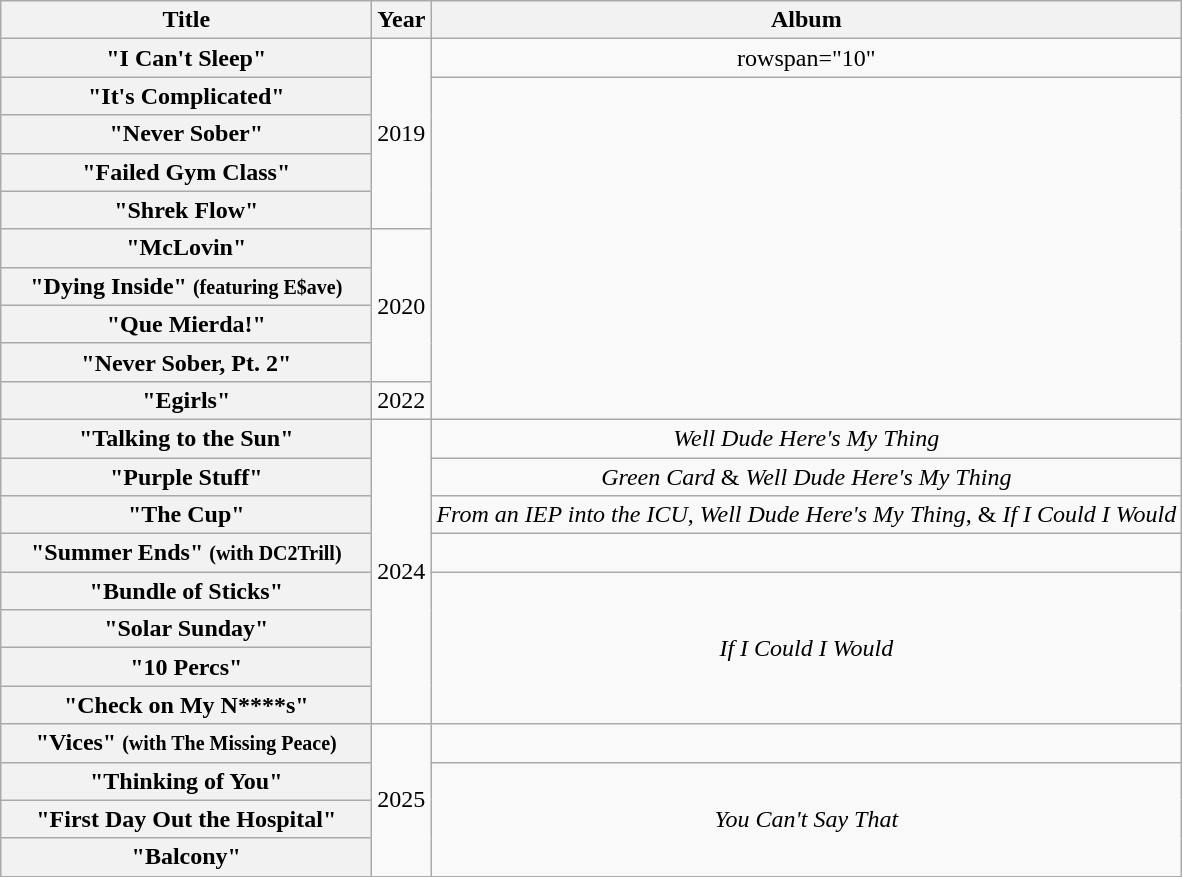<table class="wikitable plainrowheaders" style="text-align:center;">
<tr>
<th scope="col" style="width:15em;">Title</th>
<th scope="col">Year</th>
<th scope="col">Album</th>
</tr>
<tr>
<th scope="row">"I Can't Sleep"</th>
<td rowspan="5">2019</td>
<td>rowspan="10" </td>
</tr>
<tr>
<th scope="row">"It's Complicated"</th>
</tr>
<tr>
<th scope="row">"Never Sober"</th>
</tr>
<tr>
<th scope="row">"Failed Gym Class"</th>
</tr>
<tr>
<th scope="row">"Shrek Flow"</th>
</tr>
<tr>
<th scope="row">"McLovin"</th>
<td rowspan="4">2020</td>
</tr>
<tr>
<th scope="row">"Dying Inside" <small>(featuring E$ave)</small></th>
</tr>
<tr>
<th scope="row">"Que Mierda!"</th>
</tr>
<tr>
<th scope="row">"Never Sober, Pt. 2"</th>
</tr>
<tr>
<th scope="row">"Egirls"</th>
<td>2022</td>
</tr>
<tr>
<th scope="row">"Talking to the Sun"</th>
<td rowspan="8">2024</td>
<td><em>Well Dude Here's My Thing</em></td>
</tr>
<tr>
<th scope="row">"Purple Stuff"</th>
<td><em>Green Card</em> & <em>Well Dude Here's My Thing</em></td>
</tr>
<tr>
<th scope="row">"The Cup"</th>
<td><em>From an IEP into the ICU</em>, <em>Well Dude Here's My Thing</em>, & <em>If I Could I Would</em></td>
</tr>
<tr>
<th scope="row">"Summer Ends" <small>(with DC2Trill)</small></th>
<td></td>
</tr>
<tr>
<th scope="row">"Bundle of Sticks"</th>
<td rowspan="4"><em>If I Could I Would</em></td>
</tr>
<tr>
<th scope="row">"Solar Sunday"</th>
</tr>
<tr>
<th scope="row">"10 Percs"</th>
</tr>
<tr>
<th scope="row">"Check on My N****s"</th>
</tr>
<tr>
<th scope="row">"Vices" <small>(with The Missing Peace)</small></th>
<td rowspan="4">2025</td>
<td></td>
</tr>
<tr>
<th scope="row">"Thinking of You"</th>
<td rowspan="3"><em>You Can't Say That</em></td>
</tr>
<tr>
<th scope="row">"First Day Out the Hospital"</th>
</tr>
<tr>
<th scope="row">"Balcony"</th>
</tr>
</table>
